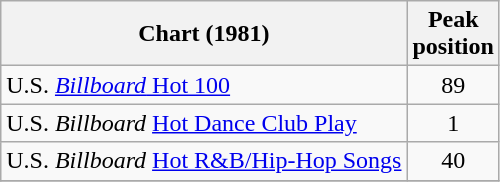<table class="wikitable sortable">
<tr>
<th>Chart (1981)</th>
<th>Peak<br>position</th>
</tr>
<tr>
<td>U.S. <a href='#'><em>Billboard</em> Hot 100</a></td>
<td align="center">89</td>
</tr>
<tr>
<td>U.S. <em>Billboard</em> <a href='#'>Hot Dance Club Play</a></td>
<td align="center">1</td>
</tr>
<tr>
<td>U.S. <em>Billboard</em> <a href='#'>Hot R&B/Hip-Hop Songs</a></td>
<td align="center">40</td>
</tr>
<tr>
</tr>
</table>
